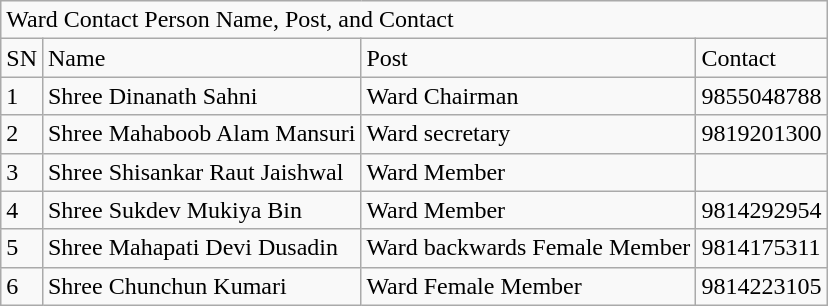<table class="wikitable">
<tr>
<td colspan="4">Ward Contact Person Name, Post, and Contact</td>
</tr>
<tr>
<td>SN</td>
<td>Name</td>
<td>Post</td>
<td>Contact</td>
</tr>
<tr>
<td>1</td>
<td>Shree Dinanath  Sahni</td>
<td>Ward Chairman</td>
<td>9855048788</td>
</tr>
<tr>
<td>2</td>
<td>Shree Mahaboob  Alam Mansuri</td>
<td>Ward secretary</td>
<td>9819201300</td>
</tr>
<tr>
<td>3</td>
<td>Shree Shisankar  Raut Jaishwal</td>
<td>Ward Member</td>
<td></td>
</tr>
<tr>
<td>4</td>
<td>Shree Sukdev  Mukiya Bin</td>
<td>Ward Member</td>
<td>9814292954</td>
</tr>
<tr>
<td>5</td>
<td>Shree Mahapati  Devi Dusadin</td>
<td>Ward backwards Female Member</td>
<td>9814175311</td>
</tr>
<tr>
<td>6</td>
<td>Shree Chunchun  Kumari</td>
<td>Ward Female Member</td>
<td>9814223105</td>
</tr>
</table>
